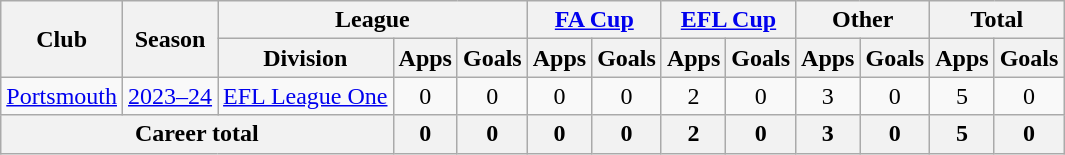<table class="wikitable" style="text-align:center;">
<tr>
<th rowspan="2">Club</th>
<th rowspan="2">Season</th>
<th colspan="3">League</th>
<th colspan="2"><a href='#'>FA Cup</a></th>
<th colspan="2"><a href='#'>EFL Cup</a></th>
<th colspan="2">Other</th>
<th colspan="2">Total</th>
</tr>
<tr>
<th>Division</th>
<th>Apps</th>
<th>Goals</th>
<th>Apps</th>
<th>Goals</th>
<th>Apps</th>
<th>Goals</th>
<th>Apps</th>
<th>Goals</th>
<th>Apps</th>
<th>Goals</th>
</tr>
<tr>
<td><a href='#'>Portsmouth</a></td>
<td><a href='#'>2023–24</a></td>
<td><a href='#'>EFL League One</a></td>
<td>0</td>
<td>0</td>
<td>0</td>
<td>0</td>
<td>2</td>
<td>0</td>
<td>3</td>
<td>0</td>
<td>5</td>
<td>0</td>
</tr>
<tr>
<th colspan="3">Career total</th>
<th>0</th>
<th>0</th>
<th>0</th>
<th>0</th>
<th>2</th>
<th>0</th>
<th>3</th>
<th>0</th>
<th>5</th>
<th>0</th>
</tr>
</table>
